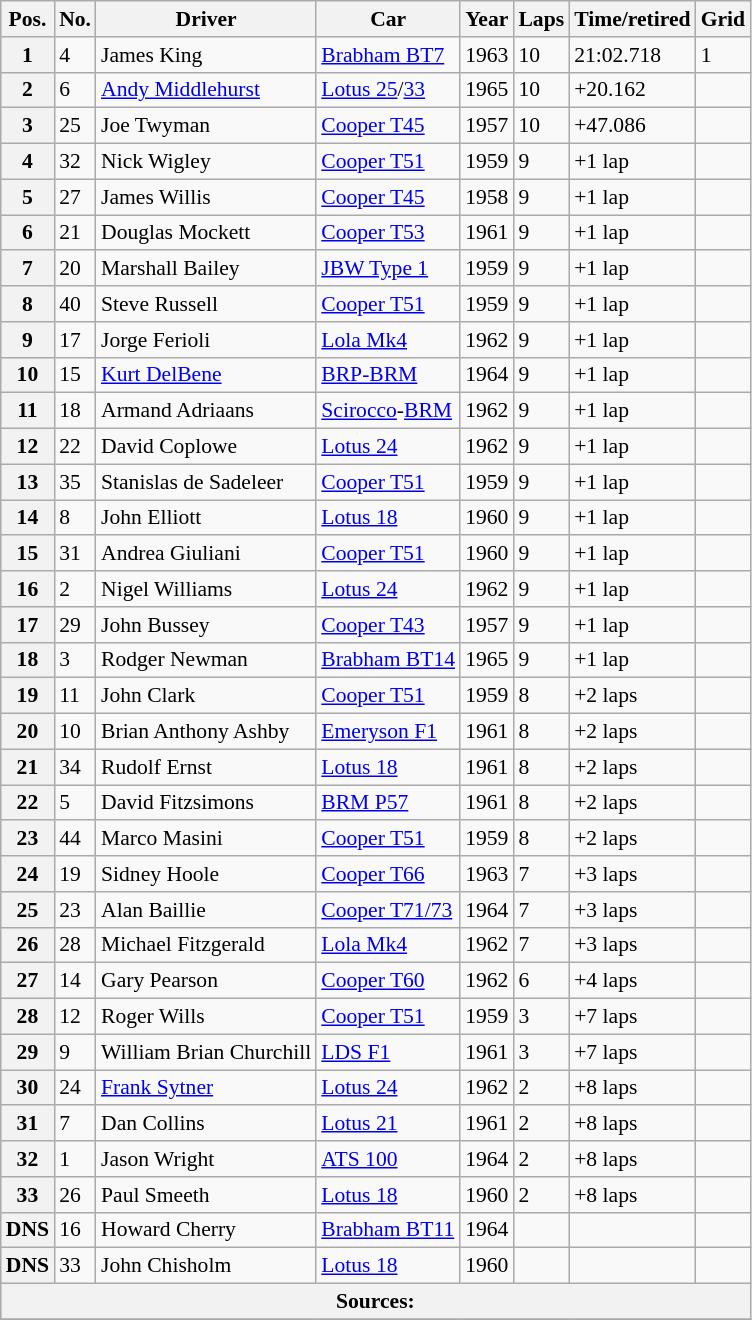<table class="wikitable" style="font-size:90%">
<tr>
<th>Pos.</th>
<th>No.</th>
<th>Driver</th>
<th>Car</th>
<th>Year</th>
<th>Laps</th>
<th>Time/retired</th>
<th>Grid</th>
</tr>
<tr>
<th>1</th>
<td>4</td>
<td> James King</td>
<td><a href='#'>Brabham BT7</a></td>
<td>1963</td>
<td>10</td>
<td>21:02.718</td>
<td>1</td>
</tr>
<tr>
<th>2</th>
<td>6</td>
<td> <a href='#'>Andy Middlehurst</a></td>
<td><a href='#'>Lotus 25</a>/<a href='#'>33</a></td>
<td>1965</td>
<td>10</td>
<td>+20.162</td>
<td></td>
</tr>
<tr>
<th>3</th>
<td>25</td>
<td> Joe Twyman</td>
<td><a href='#'>Cooper T45</a></td>
<td>1957</td>
<td>10</td>
<td>+47.086</td>
<td></td>
</tr>
<tr>
<th>4</th>
<td>32</td>
<td> Nick Wigley</td>
<td><a href='#'>Cooper T51</a></td>
<td>1959</td>
<td>9</td>
<td>+1 lap</td>
<td></td>
</tr>
<tr>
<th>5</th>
<td>27</td>
<td> James Willis</td>
<td><a href='#'>Cooper T45</a></td>
<td>1958</td>
<td>9</td>
<td>+1 lap</td>
<td></td>
</tr>
<tr>
<th>6</th>
<td>21</td>
<td> Douglas Mockett</td>
<td><a href='#'>Cooper T53</a></td>
<td>1961</td>
<td>9</td>
<td>+1 lap</td>
<td></td>
</tr>
<tr>
<th>7</th>
<td>20</td>
<td> Marshall Bailey</td>
<td><a href='#'>JBW Type 1</a></td>
<td>1959</td>
<td>9</td>
<td>+1 lap</td>
<td></td>
</tr>
<tr>
<th>8</th>
<td>40</td>
<td> Steve Russell</td>
<td><a href='#'>Cooper T51</a></td>
<td>1959</td>
<td>9</td>
<td>+1 lap</td>
<td></td>
</tr>
<tr>
<th>9</th>
<td>17</td>
<td> Jorge Ferioli</td>
<td><a href='#'>Lola Mk4</a></td>
<td>1962</td>
<td>9</td>
<td>+1 lap</td>
<td></td>
</tr>
<tr>
<th>10</th>
<td>15</td>
<td> <a href='#'>Kurt DelBene</a></td>
<td><a href='#'>BRP-BRM</a></td>
<td>1964</td>
<td>9</td>
<td>+1 lap</td>
<td></td>
</tr>
<tr>
<th>11</th>
<td>18</td>
<td> Armand Adriaans</td>
<td><a href='#'>Scirocco</a>-<a href='#'>BRM</a></td>
<td>1962</td>
<td>9</td>
<td>+1 lap</td>
<td></td>
</tr>
<tr>
<th>12</th>
<td>22</td>
<td> David Coplowe</td>
<td><a href='#'>Lotus 24</a></td>
<td>1962</td>
<td>9</td>
<td>+1 lap</td>
<td></td>
</tr>
<tr>
<th>13</th>
<td>35</td>
<td> Stanislas de Sadeleer</td>
<td><a href='#'>Cooper T51</a></td>
<td>1959</td>
<td>9</td>
<td>+1 lap</td>
<td></td>
</tr>
<tr>
<th>14</th>
<td>8</td>
<td> John Elliott</td>
<td><a href='#'>Lotus 18</a></td>
<td>1960</td>
<td>9</td>
<td>+1 lap</td>
<td></td>
</tr>
<tr>
<th>15</th>
<td>31</td>
<td> Andrea Giuliani</td>
<td><a href='#'>Cooper T51</a></td>
<td>1960</td>
<td>9</td>
<td>+1 lap</td>
<td></td>
</tr>
<tr>
<th>16</th>
<td>2</td>
<td> Nigel Williams</td>
<td><a href='#'>Lotus 24</a></td>
<td>1962</td>
<td>9</td>
<td>+1 lap</td>
<td></td>
</tr>
<tr>
<th>17</th>
<td>29</td>
<td> John Bussey</td>
<td><a href='#'>Cooper T43</a></td>
<td>1957</td>
<td>9</td>
<td>+1 lap</td>
<td></td>
</tr>
<tr>
<th>18</th>
<td>3</td>
<td> Rodger Newman</td>
<td><a href='#'>Brabham BT14</a></td>
<td>1965</td>
<td>9</td>
<td>+1 lap</td>
<td></td>
</tr>
<tr>
<th>19</th>
<td>11</td>
<td> John Clark</td>
<td><a href='#'>Cooper T51</a></td>
<td>1959</td>
<td>8</td>
<td>+2 laps</td>
<td></td>
</tr>
<tr>
<th>20</th>
<td>10</td>
<td> Brian Anthony Ashby</td>
<td><a href='#'>Emeryson F1</a></td>
<td>1961</td>
<td>8</td>
<td>+2 laps</td>
<td></td>
</tr>
<tr>
<th>21</th>
<td>34</td>
<td> Rudolf Ernst</td>
<td><a href='#'>Lotus 18</a></td>
<td>1961</td>
<td>8</td>
<td>+2 laps</td>
<td></td>
</tr>
<tr>
<th>22</th>
<td>5</td>
<td> David Fitzsimons</td>
<td><a href='#'>BRM P57</a></td>
<td>1961</td>
<td>8</td>
<td>+2 laps</td>
<td></td>
</tr>
<tr>
<th>23</th>
<td>44</td>
<td> Marco Masini</td>
<td><a href='#'>Cooper T51</a></td>
<td>1959</td>
<td>8</td>
<td>+2 laps</td>
<td></td>
</tr>
<tr>
<th>24</th>
<td>19</td>
<td> Sidney Hoole</td>
<td><a href='#'>Cooper T66</a></td>
<td>1963</td>
<td>7</td>
<td>+3 laps</td>
<td></td>
</tr>
<tr>
<th>25</th>
<td>23</td>
<td> Alan Baillie</td>
<td><a href='#'>Cooper T71/73</a></td>
<td>1964</td>
<td>7</td>
<td>+3 laps</td>
<td></td>
</tr>
<tr>
<th>26</th>
<td>28</td>
<td> Michael Fitzgerald</td>
<td><a href='#'>Lola Mk4</a></td>
<td>1962</td>
<td>7</td>
<td>+3 laps</td>
<td></td>
</tr>
<tr>
<th>27</th>
<td>14</td>
<td> Gary Pearson</td>
<td><a href='#'>Cooper T60</a></td>
<td>1962</td>
<td>6</td>
<td>+4 laps</td>
<td></td>
</tr>
<tr>
<th>28</th>
<td>12</td>
<td> Roger Wills</td>
<td><a href='#'>Cooper T51</a></td>
<td>1959</td>
<td>3</td>
<td>+7 laps</td>
<td></td>
</tr>
<tr>
<th>29</th>
<td>9</td>
<td> William Brian Churchill</td>
<td><a href='#'>LDS F1</a></td>
<td>1961</td>
<td>3</td>
<td>+7 laps</td>
<td></td>
</tr>
<tr>
<th>30</th>
<td>24</td>
<td> <a href='#'>Frank Sytner</a></td>
<td><a href='#'>Lotus 24</a></td>
<td>1962</td>
<td>2</td>
<td>+8 laps</td>
<td></td>
</tr>
<tr>
<th>31</th>
<td>7</td>
<td> Dan Collins</td>
<td><a href='#'>Lotus 21</a></td>
<td>1961</td>
<td>2</td>
<td>+8 laps</td>
<td></td>
</tr>
<tr>
<th>32</th>
<td>1</td>
<td> Jason Wright</td>
<td><a href='#'>ATS 100</a></td>
<td>1964</td>
<td>2</td>
<td>+8 laps</td>
<td></td>
</tr>
<tr>
<th>33</th>
<td>26</td>
<td> Paul Smeeth</td>
<td><a href='#'>Lotus 18</a></td>
<td>1960</td>
<td>2</td>
<td>+8 laps</td>
<td></td>
</tr>
<tr>
<th>DNS</th>
<td>16</td>
<td> Howard Cherry</td>
<td><a href='#'>Brabham BT11</a></td>
<td>1964</td>
<td></td>
<td></td>
<td></td>
</tr>
<tr>
<th>DNS</th>
<td>33</td>
<td> John Chisholm</td>
<td><a href='#'>Lotus 18</a></td>
<td>1960</td>
<td></td>
<td></td>
<td></td>
</tr>
<tr style="background-color:#E5E4E2" align="center">
<th colspan=8>Sources:</th>
</tr>
<tr>
</tr>
</table>
